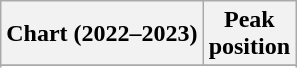<table class="wikitable sortable plainrowheaders" style="text-align:center">
<tr>
<th scope="col">Chart (2022–2023)</th>
<th scope="col">Peak<br>position</th>
</tr>
<tr>
</tr>
<tr>
</tr>
<tr>
</tr>
<tr>
</tr>
</table>
